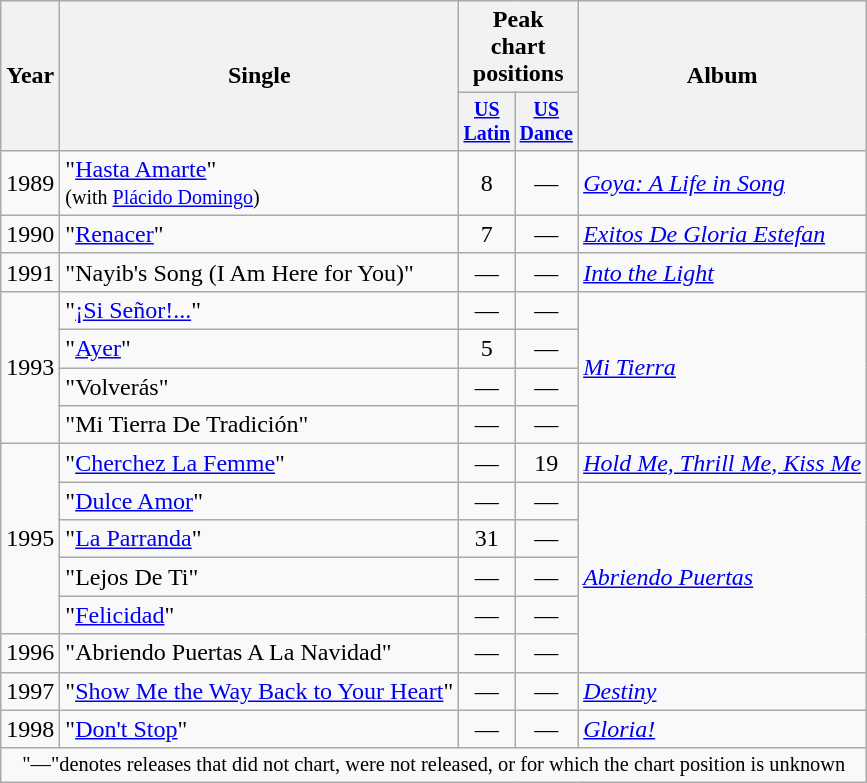<table class="wikitable">
<tr>
<th scope="col" rowspan="2">Year</th>
<th scope="col" rowspan="2">Single</th>
<th scope="col" colspan="2">Peak chart positions</th>
<th scope="col" rowspan="2">Album</th>
</tr>
<tr style="font-size:smaller;">
<th width="25"><a href='#'>US<br>Latin</a><br></th>
<th width="25"><a href='#'>US<br>Dance</a><br></th>
</tr>
<tr style="text-align:center;">
<td align="left">1989</td>
<td align="left">"<a href='#'>Hasta Amarte</a>"<br><small>(with <a href='#'>Plácido Domingo</a>)</small></td>
<td>8</td>
<td>—</td>
<td align="left"><em><a href='#'>Goya: A Life in Song</a></em></td>
</tr>
<tr style="text-align:center;">
<td align="left">1990</td>
<td align="left">"<a href='#'>Renacer</a>"</td>
<td>7</td>
<td>—</td>
<td align="left"><em><a href='#'>Exitos De Gloria Estefan</a></em></td>
</tr>
<tr style="text-align:center;">
<td align="left">1991</td>
<td align="left">"Nayib's Song (I Am Here for You)"</td>
<td>—</td>
<td>—</td>
<td align="left"><em><a href='#'>Into the Light</a></em></td>
</tr>
<tr style="text-align:center;">
<td style="text-align:left;" rowspan="4">1993</td>
<td align="left">"<a href='#'>¡Si Señor!...</a>"</td>
<td>—</td>
<td>—</td>
<td style="text-align:left;" rowspan="4"><em><a href='#'>Mi Tierra</a></em></td>
</tr>
<tr style="text-align:center;">
<td align="left">"<a href='#'>Ayer</a>"</td>
<td>5</td>
<td>—</td>
</tr>
<tr style="text-align:center;">
<td align="left">"Volverás"</td>
<td>—</td>
<td>—</td>
</tr>
<tr style="text-align:center;">
<td align="left">"Mi Tierra De Tradición"</td>
<td>—</td>
<td>—</td>
</tr>
<tr style="text-align:center;">
<td style="text-align:left;" rowspan="5">1995</td>
<td align="left">"<a href='#'>Cherchez La Femme</a>"</td>
<td>—</td>
<td>19</td>
<td align="left"><em><a href='#'>Hold Me, Thrill Me, Kiss Me</a></em></td>
</tr>
<tr style="text-align:center;">
<td align="left">"<a href='#'>Dulce Amor</a>"</td>
<td>—</td>
<td>—</td>
<td style="text-align:left;" rowspan="5"><em><a href='#'>Abriendo Puertas</a></em></td>
</tr>
<tr style="text-align:center;">
<td align="left">"<a href='#'>La Parranda</a>"</td>
<td>31</td>
<td>—</td>
</tr>
<tr style="text-align:center;">
<td align="left">"Lejos De Ti"</td>
<td>—</td>
<td>—</td>
</tr>
<tr style="text-align:center;">
<td align="left">"<a href='#'>Felicidad</a>"</td>
<td>—</td>
<td>—</td>
</tr>
<tr style="text-align:center;">
<td align="left">1996</td>
<td align="left">"Abriendo Puertas A La Navidad"</td>
<td>—</td>
<td>—</td>
</tr>
<tr style="text-align:center;">
<td align="left">1997</td>
<td align="left">"<a href='#'>Show Me the Way Back to Your Heart</a>"</td>
<td>—</td>
<td>—</td>
<td align="left"><em><a href='#'>Destiny</a></em></td>
</tr>
<tr style="text-align:center;">
<td align="left">1998</td>
<td align="left">"<a href='#'>Don't Stop</a>"</td>
<td>—</td>
<td>—</td>
<td align="left"><em><a href='#'>Gloria!</a></em></td>
</tr>
<tr>
<td colspan="21" style="text-align:center; font-size:85%">"—"denotes releases that did not chart, were not released, or for which the chart position is unknown</td>
</tr>
</table>
